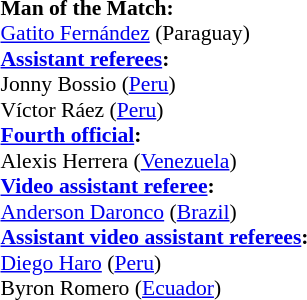<table width=50% style="font-size:90%">
<tr>
<td><br><strong>Man of the Match:</strong>
<br><a href='#'>Gatito Fernández</a> (Paraguay)<br><strong><a href='#'>Assistant referees</a>:</strong>
<br>Jonny Bossio (<a href='#'>Peru</a>)
<br>Víctor Ráez (<a href='#'>Peru</a>)
<br><strong><a href='#'>Fourth official</a>:</strong>
<br>Alexis Herrera (<a href='#'>Venezuela</a>)
<br><strong><a href='#'>Video assistant referee</a>:</strong>
<br><a href='#'>Anderson Daronco</a> (<a href='#'>Brazil</a>)
<br><strong><a href='#'>Assistant video assistant referees</a>:</strong>
<br><a href='#'>Diego Haro</a> (<a href='#'>Peru</a>)
<br>Byron Romero (<a href='#'>Ecuador</a>)</td>
</tr>
</table>
